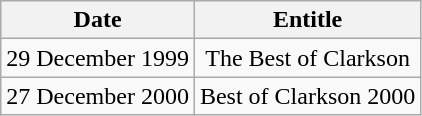<table class="wikitable" style="text-align:center;">
<tr>
<th>Date</th>
<th>Entitle</th>
</tr>
<tr>
<td>29 December 1999</td>
<td>The Best of Clarkson</td>
</tr>
<tr>
<td>27 December 2000</td>
<td>Best of Clarkson 2000</td>
</tr>
</table>
